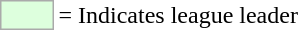<table>
<tr>
<td style="background:#DDFFDD; border:1px solid #aaa; width:2em;"></td>
<td>= Indicates league leader</td>
</tr>
</table>
